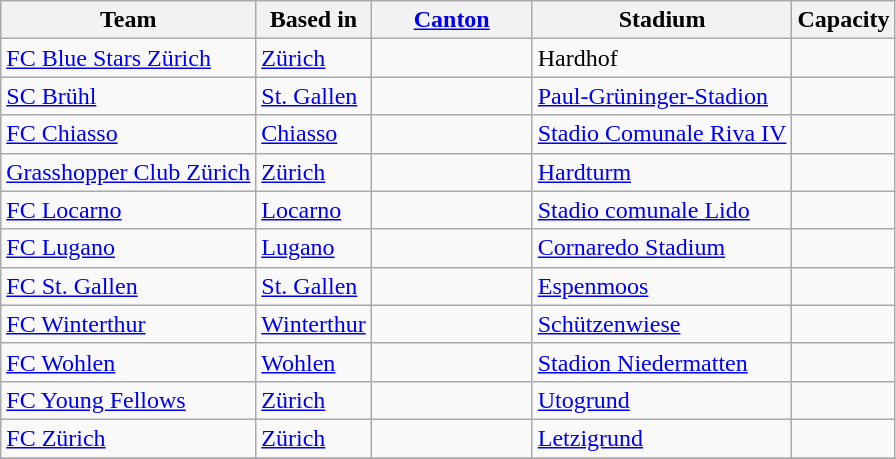<table class="wikitable sortable" style="text-align: left;">
<tr>
<th>Team</th>
<th>Based in</th>
<th width="100"><a href='#'>Canton</a></th>
<th>Stadium</th>
<th>Capacity</th>
</tr>
<tr>
<td><a href='#'>FC Blue Stars Zürich</a></td>
<td><a href='#'>Zürich</a></td>
<td></td>
<td>Hardhof</td>
<td></td>
</tr>
<tr>
<td><a href='#'>SC Brühl</a></td>
<td><a href='#'>St. Gallen</a></td>
<td></td>
<td><a href='#'>Paul-Grüninger-Stadion</a></td>
<td></td>
</tr>
<tr>
<td><a href='#'>FC Chiasso</a></td>
<td><a href='#'>Chiasso</a></td>
<td></td>
<td><a href='#'>Stadio Comunale Riva IV</a></td>
<td></td>
</tr>
<tr>
<td><a href='#'>Grasshopper Club Zürich</a></td>
<td><a href='#'>Zürich</a></td>
<td></td>
<td><a href='#'>Hardturm</a></td>
<td></td>
</tr>
<tr>
<td><a href='#'>FC Locarno</a></td>
<td><a href='#'>Locarno</a></td>
<td></td>
<td><a href='#'>Stadio comunale Lido</a></td>
<td></td>
</tr>
<tr>
<td><a href='#'>FC Lugano</a></td>
<td><a href='#'>Lugano</a></td>
<td></td>
<td><a href='#'>Cornaredo Stadium</a></td>
<td></td>
</tr>
<tr>
<td><a href='#'>FC St. Gallen</a></td>
<td><a href='#'>St. Gallen</a></td>
<td></td>
<td><a href='#'>Espenmoos</a></td>
<td></td>
</tr>
<tr>
<td><a href='#'>FC Winterthur</a></td>
<td><a href='#'>Winterthur</a></td>
<td></td>
<td><a href='#'>Schützenwiese</a></td>
<td></td>
</tr>
<tr>
<td><a href='#'>FC Wohlen</a></td>
<td><a href='#'>Wohlen</a></td>
<td></td>
<td><a href='#'>Stadion Niedermatten</a></td>
<td></td>
</tr>
<tr>
<td><a href='#'>FC Young Fellows</a></td>
<td><a href='#'>Zürich</a></td>
<td></td>
<td><a href='#'>Utogrund</a></td>
<td></td>
</tr>
<tr>
<td><a href='#'>FC Zürich</a></td>
<td><a href='#'>Zürich</a></td>
<td></td>
<td><a href='#'>Letzigrund</a></td>
<td></td>
</tr>
<tr>
</tr>
</table>
